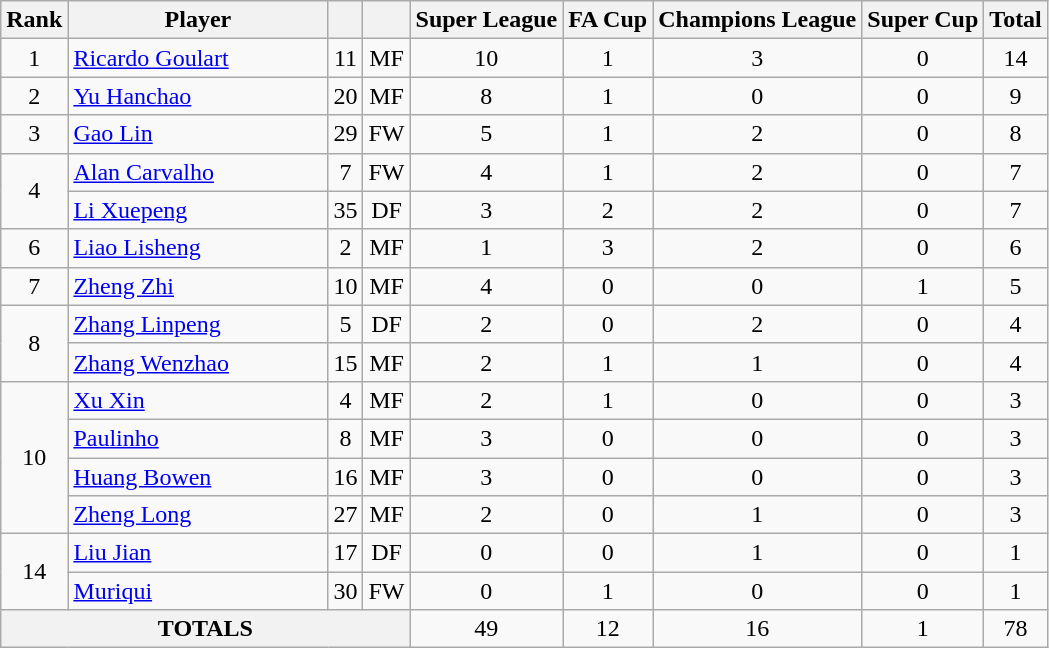<table class="wikitable">
<tr>
<th>Rank</th>
<th style="width:166px;">Player</th>
<th></th>
<th></th>
<th>Super League</th>
<th>FA Cup</th>
<th>Champions League</th>
<th>Super Cup</th>
<th>Total</th>
</tr>
<tr>
<td align=center>1</td>
<td> <a href='#'>Ricardo Goulart</a></td>
<td align=center>11</td>
<td align=center>MF</td>
<td align=center>10</td>
<td align=center>1</td>
<td align=center>3</td>
<td align=center>0</td>
<td align=center>14</td>
</tr>
<tr>
<td align=center>2</td>
<td> <a href='#'>Yu Hanchao</a></td>
<td align=center>20</td>
<td align=center>MF</td>
<td align=center>8</td>
<td align=center>1</td>
<td align=center>0</td>
<td align=center>0</td>
<td align=center>9</td>
</tr>
<tr>
<td align=center>3</td>
<td> <a href='#'>Gao Lin</a></td>
<td align=center>29</td>
<td align=center>FW</td>
<td align=center>5</td>
<td align=center>1</td>
<td align=center>2</td>
<td align=center>0</td>
<td align=center>8</td>
</tr>
<tr>
<td align=center rowspan=2>4</td>
<td> <a href='#'>Alan Carvalho</a></td>
<td align=center>7</td>
<td align=center>FW</td>
<td align=center>4</td>
<td align=center>1</td>
<td align=center>2</td>
<td align=center>0</td>
<td align=center>7</td>
</tr>
<tr>
<td> <a href='#'>Li Xuepeng</a></td>
<td align=center>35</td>
<td align=center>DF</td>
<td align=center>3</td>
<td align=center>2</td>
<td align=center>2</td>
<td align=center>0</td>
<td align=center>7</td>
</tr>
<tr>
<td align=center>6</td>
<td> <a href='#'>Liao Lisheng</a></td>
<td align=center>2</td>
<td align=center>MF</td>
<td align=center>1</td>
<td align=center>3</td>
<td align=center>2</td>
<td align=center>0</td>
<td align=center>6</td>
</tr>
<tr>
<td align=center>7</td>
<td> <a href='#'>Zheng Zhi</a></td>
<td align=center>10</td>
<td align=center>MF</td>
<td align=center>4</td>
<td align=center>0</td>
<td align=center>0</td>
<td align=center>1</td>
<td align=center>5</td>
</tr>
<tr>
<td align=center rowspan=2>8</td>
<td> <a href='#'>Zhang Linpeng</a></td>
<td align=center>5</td>
<td align=center>DF</td>
<td align=center>2</td>
<td align=center>0</td>
<td align=center>2</td>
<td align=center>0</td>
<td align=center>4</td>
</tr>
<tr>
<td> <a href='#'>Zhang Wenzhao</a></td>
<td align=center>15</td>
<td align=center>MF</td>
<td align=center>2</td>
<td align=center>1</td>
<td align=center>1</td>
<td align=center>0</td>
<td align=center>4</td>
</tr>
<tr>
<td align=center rowspan=4>10</td>
<td> <a href='#'>Xu Xin</a></td>
<td align=center>4</td>
<td align=center>MF</td>
<td align=center>2</td>
<td align=center>1</td>
<td align=center>0</td>
<td align=center>0</td>
<td align=center>3</td>
</tr>
<tr>
<td> <a href='#'>Paulinho</a></td>
<td align=center>8</td>
<td align=center>MF</td>
<td align=center>3</td>
<td align=center>0</td>
<td align=center>0</td>
<td align=center>0</td>
<td align=center>3</td>
</tr>
<tr>
<td> <a href='#'>Huang Bowen</a></td>
<td align=center>16</td>
<td align=center>MF</td>
<td align=center>3</td>
<td align=center>0</td>
<td align=center>0</td>
<td align=center>0</td>
<td align=center>3</td>
</tr>
<tr>
<td> <a href='#'>Zheng Long</a></td>
<td align=center>27</td>
<td align=center>MF</td>
<td align=center>2</td>
<td align=center>0</td>
<td align=center>1</td>
<td align=center>0</td>
<td align=center>3</td>
</tr>
<tr>
<td align=center rowspan=2>14</td>
<td> <a href='#'>Liu Jian</a></td>
<td align=center>17</td>
<td align=center>DF</td>
<td align=center>0</td>
<td align=center>0</td>
<td align=center>1</td>
<td align=center>0</td>
<td align=center>1</td>
</tr>
<tr>
<td> <a href='#'>Muriqui</a></td>
<td align=center>30</td>
<td align=center>FW</td>
<td align=center>0</td>
<td align=center>1</td>
<td align=center>0</td>
<td align=center>0</td>
<td align=center>1</td>
</tr>
<tr>
<th align=center colspan=4>TOTALS</th>
<td align=center>49</td>
<td align=center>12</td>
<td align=center>16</td>
<td align=center>1</td>
<td align=center>78</td>
</tr>
</table>
